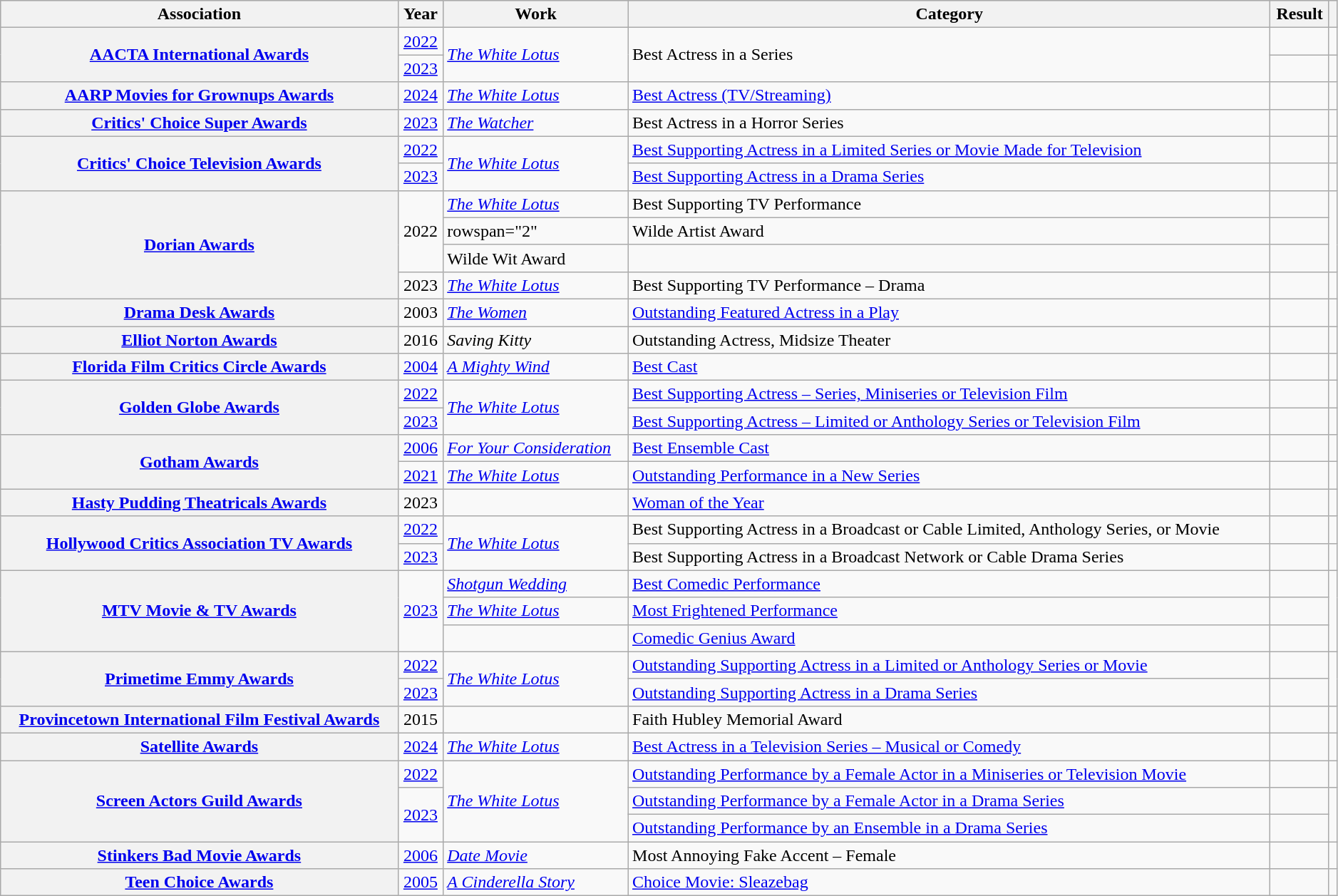<table class="wikitable sortable plainrowheaders" style="width: 99%;">
<tr style="background:#ccc; text-align:center;">
<th scope="col">Association</th>
<th scope="col">Year</th>
<th scope="col">Work</th>
<th scope="col">Category</th>
<th scope="col">Result</th>
<th scope="col" class="unsortable"></th>
</tr>
<tr>
<th scope="row" rowspan="2"><a href='#'>AACTA International Awards</a></th>
<td style="text-align:center;"><a href='#'>2022</a></td>
<td rowspan="2"><em><a href='#'>The White Lotus</a></em></td>
<td rowspan="2">Best Actress in a Series</td>
<td></td>
<td style="text-align:center;"></td>
</tr>
<tr>
<td style="text-align:center;"><a href='#'>2023</a></td>
<td></td>
<td style="text-align:center;"></td>
</tr>
<tr>
<th scope="row"><a href='#'>AARP Movies for Grownups Awards</a></th>
<td style="text-align:center;"><a href='#'>2024</a></td>
<td><em><a href='#'>The White Lotus</a></em></td>
<td><a href='#'>Best Actress (TV/Streaming)</a></td>
<td></td>
<td style="text-align:center;"></td>
</tr>
<tr>
<th scope="row"><a href='#'>Critics' Choice Super Awards</a></th>
<td style="text-align:center;"><a href='#'>2023</a></td>
<td><em><a href='#'>The Watcher</a></em></td>
<td>Best Actress in a Horror Series</td>
<td></td>
<td style="text-align:center;"></td>
</tr>
<tr>
<th scope="row" rowspan="2"><a href='#'>Critics' Choice Television Awards</a></th>
<td style="text-align:center;"><a href='#'>2022</a></td>
<td rowspan="2"><em><a href='#'>The White Lotus</a></em></td>
<td><a href='#'>Best Supporting Actress in a Limited Series or Movie Made for Television</a></td>
<td></td>
<td style="text-align:center;"></td>
</tr>
<tr>
<td style="text-align:center;"><a href='#'>2023</a></td>
<td><a href='#'>Best Supporting Actress in a Drama Series</a></td>
<td></td>
<td align="center"></td>
</tr>
<tr>
<th scope="row" rowspan="4"><a href='#'>Dorian Awards</a></th>
<td style="text-align:center;" rowspan="3">2022</td>
<td><em><a href='#'>The White Lotus</a></em></td>
<td>Best Supporting TV Performance</td>
<td></td>
<td style="text-align:center;" rowspan="3"><br></td>
</tr>
<tr>
<td>rowspan="2" </td>
<td>Wilde Artist Award</td>
<td></td>
</tr>
<tr>
<td>Wilde Wit Award</td>
<td></td>
</tr>
<tr>
<td style="text-align:center;">2023</td>
<td><em><a href='#'>The White Lotus</a></em></td>
<td>Best Supporting TV Performance – Drama</td>
<td></td>
<td style="text-align:center;"></td>
</tr>
<tr>
<th scope="row"><a href='#'>Drama Desk Awards</a></th>
<td style="text-align:center;">2003</td>
<td><em><a href='#'>The Women</a></em></td>
<td><a href='#'>Outstanding Featured Actress in a Play</a></td>
<td></td>
<td style="text-align:center;"></td>
</tr>
<tr>
<th scope="row"><a href='#'>Elliot Norton Awards</a></th>
<td style="text-align:center;">2016</td>
<td><em>Saving Kitty</em></td>
<td>Outstanding Actress, Midsize Theater</td>
<td></td>
<td style="text-align:center;"></td>
</tr>
<tr>
<th scope="row"><a href='#'>Florida Film Critics Circle Awards</a></th>
<td style="text-align:center;"><a href='#'>2004</a></td>
<td><em><a href='#'>A Mighty Wind</a></em></td>
<td><a href='#'>Best Cast</a></td>
<td></td>
<td style="text-align:center;"></td>
</tr>
<tr>
<th scope="row" rowspan="2"><a href='#'>Golden Globe Awards</a></th>
<td style="text-align:center;"><a href='#'>2022</a></td>
<td rowspan="2"><em><a href='#'>The White Lotus</a></em></td>
<td><a href='#'>Best Supporting Actress – Series, Miniseries or Television Film</a></td>
<td></td>
<td style="text-align:center;"></td>
</tr>
<tr>
<td style="text-align:center;"><a href='#'>2023</a></td>
<td><a href='#'>Best Supporting Actress – Limited or Anthology Series or Television Film</a></td>
<td></td>
<td style="text-align:center;"></td>
</tr>
<tr>
<th scope="row" rowspan="2"><a href='#'>Gotham Awards</a></th>
<td style="text-align:center;"><a href='#'>2006</a></td>
<td><em><a href='#'>For Your Consideration</a></em></td>
<td><a href='#'>Best Ensemble Cast</a></td>
<td></td>
<td style="text-align:center;"></td>
</tr>
<tr>
<td style="text-align:center;"><a href='#'>2021</a></td>
<td><em><a href='#'>The White Lotus</a></em></td>
<td><a href='#'>Outstanding Performance in a New Series</a></td>
<td></td>
<td style="text-align:center;"></td>
</tr>
<tr>
<th scope="row"><a href='#'>Hasty Pudding Theatricals Awards</a></th>
<td style="text-align:center;">2023</td>
<td></td>
<td><a href='#'>Woman of the Year</a></td>
<td></td>
<td style="text-align:center;"></td>
</tr>
<tr>
<th scope="row" rowspan="2"><a href='#'>Hollywood Critics Association TV Awards</a></th>
<td style="text-align:center;"><a href='#'>2022</a></td>
<td rowspan="2"><em><a href='#'>The White Lotus</a></em></td>
<td>Best Supporting Actress in a Broadcast or Cable Limited, Anthology Series, or Movie</td>
<td></td>
<td style="text-align:center;"></td>
</tr>
<tr>
<td style="text-align:center;"><a href='#'>2023</a></td>
<td>Best Supporting Actress in a Broadcast Network or Cable Drama Series</td>
<td></td>
<td style="text-align:center;"></td>
</tr>
<tr>
<th scope="row" rowspan="3"><a href='#'>MTV Movie & TV Awards</a></th>
<td style="text-align:center;" rowspan="3"><a href='#'>2023</a></td>
<td><em><a href='#'>Shotgun Wedding</a></em></td>
<td><a href='#'>Best Comedic Performance</a></td>
<td></td>
<td style="text-align:center;" rowspan="3"></td>
</tr>
<tr>
<td><em><a href='#'>The White Lotus</a></em></td>
<td><a href='#'>Most Frightened Performance</a></td>
<td></td>
</tr>
<tr>
<td></td>
<td><a href='#'>Comedic Genius Award</a></td>
<td></td>
</tr>
<tr>
<th scope="row" rowspan="2"><a href='#'>Primetime Emmy Awards</a></th>
<td style="text-align:center;"><a href='#'>2022</a></td>
<td rowspan="2"><em><a href='#'>The White Lotus</a></em></td>
<td><a href='#'>Outstanding Supporting Actress in a Limited or Anthology Series or Movie</a></td>
<td></td>
<td style="text-align:center;" rowspan="2"></td>
</tr>
<tr>
<td style="text-align:center;"><a href='#'>2023</a></td>
<td><a href='#'>Outstanding Supporting Actress in a Drama Series</a></td>
<td></td>
</tr>
<tr>
<th scope="row"><a href='#'>Provincetown International Film Festival Awards</a></th>
<td style="text-align:center;">2015</td>
<td></td>
<td>Faith Hubley Memorial Award</td>
<td></td>
<td style="text-align:center;"></td>
</tr>
<tr>
<th scope="row"><a href='#'>Satellite Awards</a></th>
<td style="text-align:center;"><a href='#'>2024</a></td>
<td><em><a href='#'>The White Lotus</a></em></td>
<td><a href='#'>Best Actress in a Television Series – Musical or Comedy</a></td>
<td></td>
<td style="text-align:center;"></td>
</tr>
<tr>
<th scope="row" rowspan="3"><a href='#'>Screen Actors Guild Awards</a></th>
<td style="text-align:center;"><a href='#'>2022</a></td>
<td rowspan="3"><em><a href='#'>The White Lotus</a></em></td>
<td><a href='#'>Outstanding Performance by a Female Actor in a Miniseries or Television Movie</a></td>
<td></td>
<td style="text-align:center;"></td>
</tr>
<tr>
<td style="text-align:center;" rowspan="2"><a href='#'>2023</a></td>
<td><a href='#'>Outstanding Performance by a Female Actor in a Drama Series</a></td>
<td></td>
<td style="text-align:center;" rowspan="2"></td>
</tr>
<tr>
<td><a href='#'>Outstanding Performance by an Ensemble in a Drama Series</a></td>
<td></td>
</tr>
<tr>
<th scope="row"><a href='#'>Stinkers Bad Movie Awards</a></th>
<td style="text-align:center;"><a href='#'>2006</a></td>
<td><em><a href='#'>Date Movie</a></em></td>
<td>Most Annoying Fake Accent – Female</td>
<td></td>
<td style="text-align:center;"></td>
</tr>
<tr>
<th scope="row"><a href='#'>Teen Choice Awards</a></th>
<td style="text-align:center;"><a href='#'>2005</a></td>
<td><em><a href='#'>A Cinderella Story</a></em></td>
<td><a href='#'>Choice Movie: Sleazebag</a></td>
<td></td>
<td style="text-align:center;"></td>
</tr>
</table>
